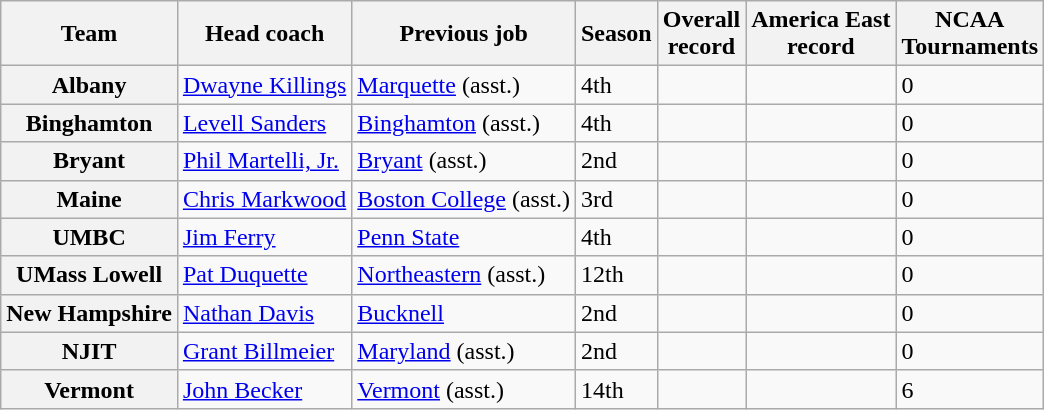<table class="wikitable sortable">
<tr>
<th>Team</th>
<th>Head coach</th>
<th>Previous job</th>
<th>Season</th>
<th>Overall<br>record</th>
<th>America East <br>record</th>
<th>NCAA<br>Tournaments</th>
</tr>
<tr>
<th style=>Albany</th>
<td><a href='#'>Dwayne Killings</a></td>
<td><a href='#'>Marquette</a> (asst.)</td>
<td>4th</td>
<td></td>
<td></td>
<td>0</td>
</tr>
<tr>
<th style=>Binghamton</th>
<td><a href='#'>Levell Sanders</a></td>
<td><a href='#'>Binghamton</a> (asst.)</td>
<td>4th</td>
<td></td>
<td></td>
<td>0</td>
</tr>
<tr>
<th style=>Bryant</th>
<td><a href='#'>Phil Martelli, Jr.</a></td>
<td><a href='#'>Bryant</a> (asst.)</td>
<td>2nd</td>
<td></td>
<td></td>
<td>0</td>
</tr>
<tr>
<th style=>Maine</th>
<td><a href='#'>Chris Markwood</a></td>
<td><a href='#'>Boston College</a> (asst.)</td>
<td>3rd</td>
<td></td>
<td></td>
<td>0</td>
</tr>
<tr>
<th style=>UMBC</th>
<td><a href='#'>Jim Ferry</a></td>
<td><a href='#'>Penn State</a></td>
<td>4th</td>
<td></td>
<td></td>
<td>0</td>
</tr>
<tr>
<th style=>UMass Lowell</th>
<td><a href='#'>Pat Duquette</a></td>
<td><a href='#'>Northeastern</a> (asst.)</td>
<td>12th</td>
<td></td>
<td></td>
<td>0</td>
</tr>
<tr>
<th style=>New Hampshire</th>
<td><a href='#'>Nathan Davis</a></td>
<td><a href='#'>Bucknell</a></td>
<td>2nd</td>
<td></td>
<td></td>
<td>0</td>
</tr>
<tr>
<th style=>NJIT</th>
<td><a href='#'>Grant Billmeier</a></td>
<td><a href='#'>Maryland</a> (asst.)</td>
<td>2nd</td>
<td></td>
<td></td>
<td>0</td>
</tr>
<tr>
<th style=>Vermont</th>
<td><a href='#'>John Becker</a></td>
<td><a href='#'>Vermont</a> (asst.)</td>
<td>14th</td>
<td></td>
<td></td>
<td>6</td>
</tr>
</table>
